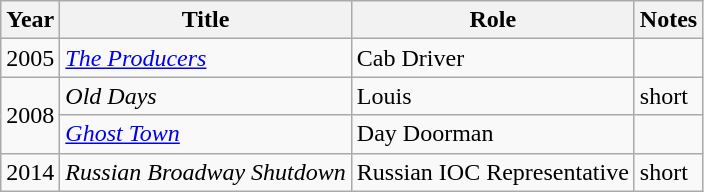<table class="wikitable">
<tr>
<th>Year</th>
<th>Title</th>
<th>Role</th>
<th>Notes</th>
</tr>
<tr>
<td>2005</td>
<td><em><a href='#'>The Producers</a></em></td>
<td>Cab Driver</td>
<td></td>
</tr>
<tr>
<td rowspan="2">2008</td>
<td><em>Old Days</em></td>
<td>Louis</td>
<td>short</td>
</tr>
<tr>
<td><em><a href='#'>Ghost Town</a></em></td>
<td>Day Doorman</td>
<td></td>
</tr>
<tr>
<td>2014</td>
<td><em>Russian Broadway Shutdown</em></td>
<td>Russian IOC Representative</td>
<td>short</td>
</tr>
</table>
